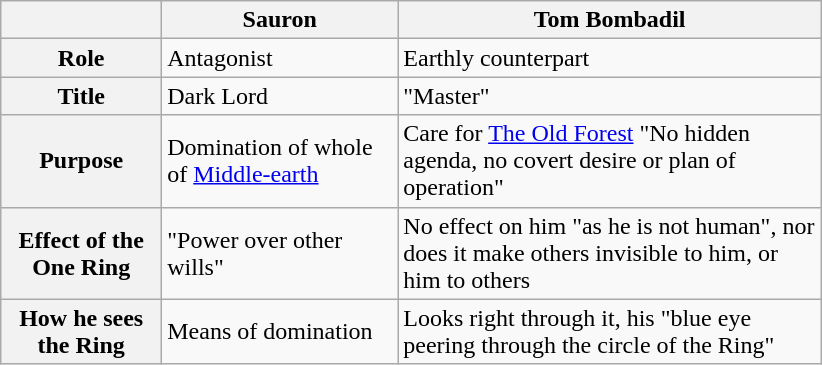<table style="margin-left: auto; margin-right: auto; border: none;" class="wikitable">
<tr>
<th style="width: 100px;"></th>
<th style="width: 150px;">Sauron</th>
<th style="width: 275px;">Tom Bombadil</th>
</tr>
<tr>
<th>Role</th>
<td>Antagonist</td>
<td>Earthly counterpart</td>
</tr>
<tr>
<th>Title</th>
<td>Dark Lord</td>
<td>"Master"</td>
</tr>
<tr>
<th>Purpose</th>
<td>Domination of whole of <a href='#'>Middle-earth</a></td>
<td>Care for <a href='#'>The Old Forest</a> "No hidden agenda, no covert desire or plan of operation"</td>
</tr>
<tr>
<th>Effect of the One Ring</th>
<td>"Power over other wills"</td>
<td>No effect on him "as he is not human", nor does it make others invisible to him, or him to others</td>
</tr>
<tr>
<th>How he sees the Ring</th>
<td>Means of domination</td>
<td>Looks right through it, his "blue eye peering through the circle of the Ring"</td>
</tr>
</table>
